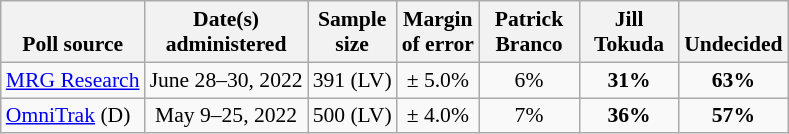<table class="wikitable" style="font-size:90%;text-align:center;">
<tr valign=bottom>
<th>Poll source</th>
<th>Date(s)<br>administered</th>
<th>Sample<br>size</th>
<th>Margin<br>of error</th>
<th style="width:60px;">Patrick<br>Branco</th>
<th style="width:60px;">Jill<br>Tokuda</th>
<th>Undecided</th>
</tr>
<tr>
<td style="text-align:left;"><a href='#'>MRG Research</a></td>
<td>June 28–30, 2022</td>
<td>391 (LV)</td>
<td>± 5.0%</td>
<td>6%</td>
<td><strong>31%</strong></td>
<td><strong>63%</strong></td>
</tr>
<tr>
<td style="text-align:left;"><a href='#'>OmniTrak</a> (D)</td>
<td>May 9–25, 2022</td>
<td>500 (LV)</td>
<td>± 4.0%</td>
<td>7%</td>
<td><strong>36%</strong></td>
<td><strong>57%</strong></td>
</tr>
</table>
